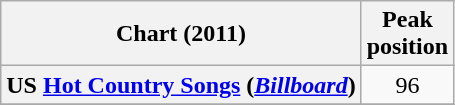<table class="wikitable sortable plainrowheaders" style="text-align:center">
<tr>
<th scope="col">Chart (2011)</th>
<th scope="col">Peak<br>position</th>
</tr>
<tr>
<th scope="row">US <a href='#'>Hot Country Songs</a> (<em><a href='#'>Billboard</a></em>)</th>
<td>96</td>
</tr>
<tr>
</tr>
</table>
